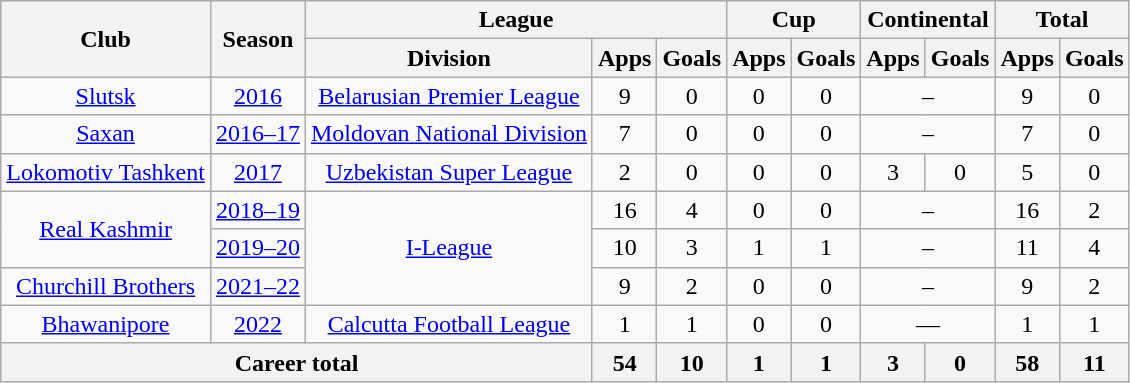<table class="wikitable" style="text-align: center;">
<tr>
<th rowspan="2">Club</th>
<th rowspan="2">Season</th>
<th colspan="3">League</th>
<th colspan="2">Cup</th>
<th colspan="2">Continental</th>
<th colspan="2">Total</th>
</tr>
<tr>
<th>Division</th>
<th>Apps</th>
<th>Goals</th>
<th>Apps</th>
<th>Goals</th>
<th>Apps</th>
<th>Goals</th>
<th>Apps</th>
<th>Goals</th>
</tr>
<tr>
<td rowspan="1"><a href='#'>Slutsk</a></td>
<td><a href='#'>2016</a></td>
<td rowspan="1"><a href='#'>Belarusian Premier League</a></td>
<td>9</td>
<td>0</td>
<td>0</td>
<td>0</td>
<td colspan="2">–</td>
<td>9</td>
<td>0</td>
</tr>
<tr>
<td rowspan="1"><a href='#'>Saxan</a></td>
<td><a href='#'>2016–17</a></td>
<td rowspan="1"><a href='#'>Moldovan National Division</a></td>
<td>7</td>
<td>0</td>
<td>0</td>
<td>0</td>
<td colspan="2">–</td>
<td>7</td>
<td>0</td>
</tr>
<tr>
<td rowspan="1"><a href='#'>Lokomotiv Tashkent</a></td>
<td><a href='#'>2017</a></td>
<td rowspan="1"><a href='#'>Uzbekistan Super League</a></td>
<td>2</td>
<td>0</td>
<td>0</td>
<td>0</td>
<td>3</td>
<td>0</td>
<td>5</td>
<td>0</td>
</tr>
<tr>
<td rowspan="2"><a href='#'>Real Kashmir</a></td>
<td><a href='#'>2018–19</a></td>
<td rowspan="3"><a href='#'>I-League</a></td>
<td>16</td>
<td>4</td>
<td>0</td>
<td>0</td>
<td colspan="2">–</td>
<td>16</td>
<td>2</td>
</tr>
<tr>
<td><a href='#'>2019–20</a></td>
<td>10</td>
<td>3</td>
<td>1</td>
<td>1</td>
<td colspan="2">–</td>
<td>11</td>
<td>4</td>
</tr>
<tr>
<td rowspan="1"><a href='#'>Churchill Brothers</a></td>
<td><a href='#'>2021–22</a></td>
<td>9</td>
<td>2</td>
<td>0</td>
<td>0</td>
<td colspan="2">–</td>
<td>9</td>
<td>2</td>
</tr>
<tr>
<td rowspan="1"><a href='#'>Bhawanipore</a></td>
<td><a href='#'>2022</a></td>
<td rowspan="1"><a href='#'>Calcutta Football League</a></td>
<td>1</td>
<td>1</td>
<td>0</td>
<td>0</td>
<td colspan="2">—</td>
<td>1</td>
<td>1</td>
</tr>
<tr>
<th colspan="3">Career total</th>
<th>54</th>
<th>10</th>
<th>1</th>
<th>1</th>
<th>3</th>
<th>0</th>
<th>58</th>
<th>11</th>
</tr>
</table>
